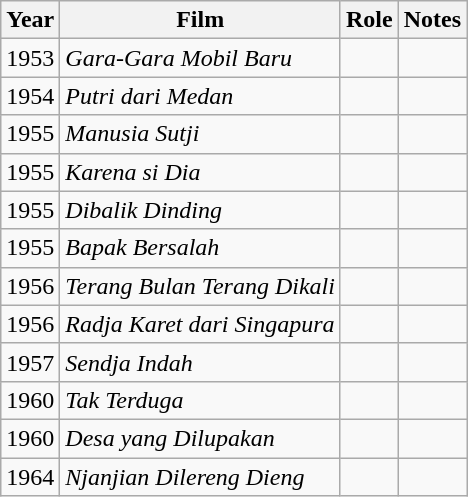<table class="wikitable">
<tr>
<th>Year</th>
<th>Film</th>
<th>Role</th>
<th>Notes</th>
</tr>
<tr>
<td>1953</td>
<td><em>Gara-Gara Mobil Baru</em></td>
<td></td>
<td></td>
</tr>
<tr>
<td>1954</td>
<td><em>Putri dari Medan</em></td>
<td></td>
<td></td>
</tr>
<tr>
<td>1955</td>
<td><em>Manusia Sutji</em></td>
<td></td>
<td></td>
</tr>
<tr>
<td>1955</td>
<td><em>Karena si Dia</em></td>
<td></td>
<td></td>
</tr>
<tr>
<td>1955</td>
<td><em>Dibalik Dinding</em></td>
<td></td>
<td></td>
</tr>
<tr>
<td>1955</td>
<td><em>Bapak Bersalah</em></td>
<td></td>
<td></td>
</tr>
<tr>
<td>1956</td>
<td><em>Terang Bulan Terang Dikali</em></td>
<td></td>
<td></td>
</tr>
<tr>
<td>1956</td>
<td><em>Radja Karet dari Singapura</em></td>
<td></td>
<td></td>
</tr>
<tr>
<td>1957</td>
<td><em>Sendja Indah</em></td>
<td></td>
<td></td>
</tr>
<tr>
<td>1960</td>
<td><em>Tak Terduga</em></td>
<td></td>
<td></td>
</tr>
<tr>
<td>1960</td>
<td><em>Desa yang Dilupakan</em></td>
<td></td>
<td></td>
</tr>
<tr>
<td>1964</td>
<td><em>Njanjian Dilereng Dieng</em></td>
<td></td>
<td></td>
</tr>
</table>
